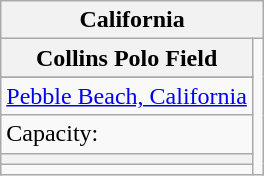<table class="wikitable" style="text-align:left">
<tr>
<th colspan="3">California</th>
</tr>
<tr>
<th>Collins Polo Field</th>
<td rowspan=10><br></td>
</tr>
<tr>
</tr>
<tr>
<td><a href='#'>Pebble Beach, California</a></td>
</tr>
<tr>
<td>Capacity:</td>
</tr>
<tr>
<th></th>
</tr>
<tr>
<td colspan="1"></td>
</tr>
</table>
